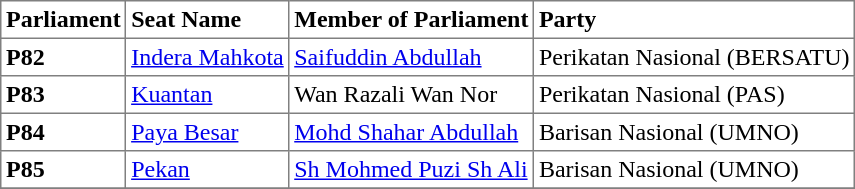<table class="toccolours sortable" border="1" cellpadding="3" style="border-collapse:collapse; text-align: left;">
<tr>
<th align="center">Parliament</th>
<th>Seat Name</th>
<th>Member of Parliament</th>
<th>Party</th>
</tr>
<tr>
<th>P82</th>
<td><a href='#'>Indera Mahkota</a></td>
<td><a href='#'>Saifuddin Abdullah</a></td>
<td>Perikatan Nasional (BERSATU)</td>
</tr>
<tr>
<th>P83</th>
<td><a href='#'>Kuantan</a></td>
<td>Wan Razali Wan Nor</td>
<td>Perikatan Nasional (PAS)</td>
</tr>
<tr>
<th>P84</th>
<td><a href='#'>Paya Besar</a></td>
<td><a href='#'>Mohd Shahar Abdullah</a></td>
<td>Barisan Nasional (UMNO)</td>
</tr>
<tr>
<th align="left">P85</th>
<td><a href='#'>Pekan</a></td>
<td><a href='#'>Sh Mohmed Puzi Sh Ali</a></td>
<td>Barisan Nasional (UMNO)</td>
</tr>
<tr>
</tr>
</table>
